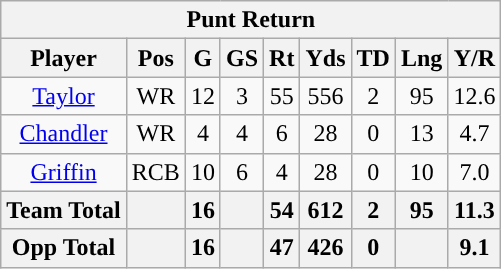<table class="wikitable" style="text-align:center">
<tr>
<th colspan="9">Punt Return</th>
</tr>
<tr>
<th>Player</th>
<th>Pos</th>
<th>G</th>
<th>GS</th>
<th>Rt</th>
<th>Yds</th>
<th>TD</th>
<th>Lng</th>
<th>Y/R</th>
</tr>
<tr>
<td><a href='#'>Taylor</a></td>
<td>WR</td>
<td>12</td>
<td>3</td>
<td>55</td>
<td>556</td>
<td>2</td>
<td>95</td>
<td>12.6</td>
</tr>
<tr>
<td><a href='#'>Chandler</a></td>
<td>WR</td>
<td>4</td>
<td>4</td>
<td>6</td>
<td>28</td>
<td>0</td>
<td>13</td>
<td>4.7</td>
</tr>
<tr>
<td><a href='#'>Griffin</a></td>
<td>RCB</td>
<td>10</td>
<td>6</td>
<td>4</td>
<td>28</td>
<td>0</td>
<td>10</td>
<td>7.0</td>
</tr>
<tr>
<th>Team Total</th>
<th></th>
<th>16</th>
<th></th>
<th>54</th>
<th>612</th>
<th>2</th>
<th>95</th>
<th>11.3</th>
</tr>
<tr>
<th>Opp Total</th>
<th></th>
<th>16</th>
<th></th>
<th>47</th>
<th>426</th>
<th>0</th>
<th></th>
<th>9.1</th>
</tr>
</table>
